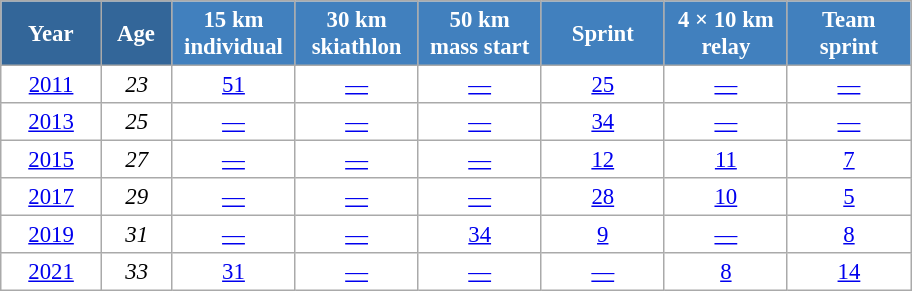<table class="wikitable" style="font-size:95%; text-align:center; border:grey solid 1px; border-collapse:collapse; background:#ffffff;">
<tr>
<th style="background-color:#369; color:white; width:60px;"> Year </th>
<th style="background-color:#369; color:white; width:40px;"> Age </th>
<th style="background-color:#4180be; color:white; width:75px;"> 15 km <br> individual </th>
<th style="background-color:#4180be; color:white; width:75px;"> 30 km <br> skiathlon </th>
<th style="background-color:#4180be; color:white; width:75px;"> 50 km <br> mass start </th>
<th style="background-color:#4180be; color:white; width:75px;"> Sprint </th>
<th style="background-color:#4180be; color:white; width:75px;"> 4 × 10 km <br> relay </th>
<th style="background-color:#4180be; color:white; width:75px;"> Team <br> sprint </th>
</tr>
<tr>
<td><a href='#'>2011</a></td>
<td><em>23</em></td>
<td><a href='#'>51</a></td>
<td><a href='#'>—</a></td>
<td><a href='#'>—</a></td>
<td><a href='#'>25</a></td>
<td><a href='#'>—</a></td>
<td><a href='#'>—</a></td>
</tr>
<tr>
<td><a href='#'>2013</a></td>
<td><em>25</em></td>
<td><a href='#'>—</a></td>
<td><a href='#'>—</a></td>
<td><a href='#'>—</a></td>
<td><a href='#'>34</a></td>
<td><a href='#'>—</a></td>
<td><a href='#'>—</a></td>
</tr>
<tr>
<td><a href='#'>2015</a></td>
<td><em>27</em></td>
<td><a href='#'>—</a></td>
<td><a href='#'>—</a></td>
<td><a href='#'>—</a></td>
<td><a href='#'>12</a></td>
<td><a href='#'>11</a></td>
<td><a href='#'>7</a></td>
</tr>
<tr>
<td><a href='#'>2017</a></td>
<td><em>29</em></td>
<td><a href='#'>—</a></td>
<td><a href='#'>—</a></td>
<td><a href='#'>—</a></td>
<td><a href='#'>28</a></td>
<td><a href='#'>10</a></td>
<td><a href='#'>5</a></td>
</tr>
<tr>
<td><a href='#'>2019</a></td>
<td><em>31</em></td>
<td><a href='#'>—</a></td>
<td><a href='#'>—</a></td>
<td><a href='#'>34</a></td>
<td><a href='#'>9</a></td>
<td><a href='#'>—</a></td>
<td><a href='#'>8</a></td>
</tr>
<tr>
<td><a href='#'>2021</a></td>
<td><em>33</em></td>
<td><a href='#'>31</a></td>
<td><a href='#'>—</a></td>
<td><a href='#'>—</a></td>
<td><a href='#'>—</a></td>
<td><a href='#'>8</a></td>
<td><a href='#'>14</a></td>
</tr>
</table>
